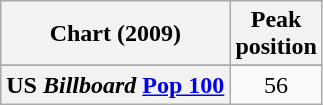<table class="wikitable sortable plainrowheaders" style="text-align:center;">
<tr>
<th>Chart (2009)</th>
<th>Peak<br>position</th>
</tr>
<tr>
</tr>
<tr>
</tr>
<tr>
<th scope="row">US <em>Billboard</em> <a href='#'>Pop 100</a></th>
<td>56</td>
</tr>
</table>
